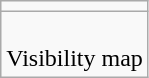<table class=wikitable>
<tr>
<td> </td>
</tr>
<tr align=center>
<td><br>Visibility map</td>
</tr>
</table>
